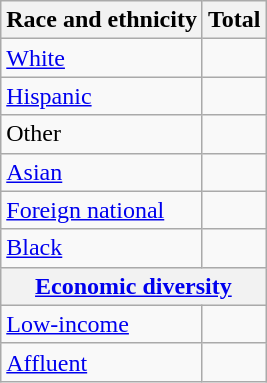<table class="wikitable floatright sortable collapsible"; text-align:right; font-size:80%;">
<tr>
<th>Race and ethnicity</th>
<th colspan="2" data-sort-type=number>Total</th>
</tr>
<tr>
<td><a href='#'>White</a></td>
<td align=right></td>
</tr>
<tr>
<td><a href='#'>Hispanic</a></td>
<td align=right></td>
</tr>
<tr>
<td>Other</td>
<td align=right></td>
</tr>
<tr>
<td><a href='#'>Asian</a></td>
<td align=right></td>
</tr>
<tr>
<td><a href='#'>Foreign national</a></td>
<td align=right></td>
</tr>
<tr>
<td><a href='#'>Black</a></td>
<td align=right></td>
</tr>
<tr>
<th colspan="4" data-sort-type=number><a href='#'>Economic diversity</a></th>
</tr>
<tr>
<td><a href='#'>Low-income</a></td>
<td align=right></td>
</tr>
<tr>
<td><a href='#'>Affluent</a></td>
<td align=right></td>
</tr>
</table>
